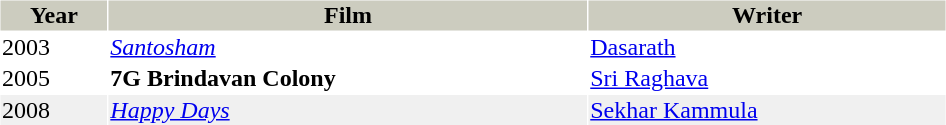<table cellspacing="1" cellpadding="1" border="0" style="width:50%;">
<tr style="background:#ccccbf;">
<th>Year</th>
<th>Film</th>
<th>Writer</th>
</tr>
<tr>
<td>2003</td>
<td><em><a href='#'>Santosham</a></em></td>
<td><a href='#'>Dasarath</a></td>
</tr>
<tr>
<td>2005</td>
<td><strong>7G Brindavan Colony</strong></td>
<td><a href='#'>Sri Raghava</a></td>
</tr>
<tr style="background:#f0f0f0;">
<td>2008</td>
<td><em><a href='#'>Happy Days</a></em></td>
<td><a href='#'>Sekhar Kammula</a></td>
</tr>
</table>
